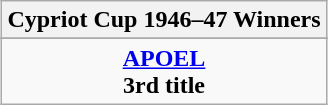<table class="wikitable" style="text-align:center;margin: 0 auto;">
<tr>
<th>Cypriot Cup 1946–47 Winners</th>
</tr>
<tr>
</tr>
<tr>
<td><strong><a href='#'>APOEL</a></strong><br><strong>3rd title</strong></td>
</tr>
</table>
